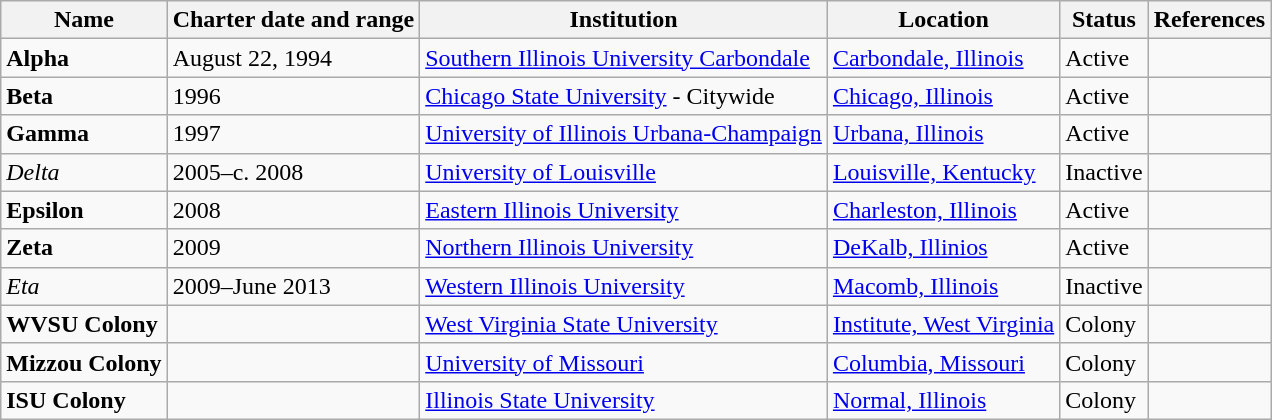<table class="wikitable sortable">
<tr>
<th>Name</th>
<th>Charter date and range</th>
<th>Institution</th>
<th>Location</th>
<th>Status</th>
<th>References</th>
</tr>
<tr>
<td><strong>Alpha</strong></td>
<td>August 22, 1994</td>
<td><a href='#'>Southern Illinois University Carbondale</a></td>
<td><a href='#'>Carbondale, Illinois</a></td>
<td>Active</td>
<td></td>
</tr>
<tr>
<td><strong>Beta</strong></td>
<td>1996</td>
<td><a href='#'>Chicago State University</a> - Citywide</td>
<td><a href='#'>Chicago, Illinois</a></td>
<td>Active</td>
<td></td>
</tr>
<tr>
<td><strong>Gamma</strong></td>
<td>1997</td>
<td><a href='#'>University of Illinois Urbana-Champaign</a></td>
<td><a href='#'>Urbana, Illinois</a></td>
<td>Active</td>
<td></td>
</tr>
<tr>
<td><em>Delta</em></td>
<td>2005–c. 2008</td>
<td><a href='#'>University of Louisville</a></td>
<td><a href='#'>Louisville, Kentucky</a></td>
<td>Inactive</td>
<td></td>
</tr>
<tr>
<td><strong>Epsilon</strong></td>
<td>2008</td>
<td><a href='#'>Eastern Illinois University</a></td>
<td><a href='#'>Charleston, Illinois</a></td>
<td>Active</td>
<td></td>
</tr>
<tr>
<td><strong>Zeta</strong></td>
<td>2009</td>
<td><a href='#'>Northern Illinois University</a></td>
<td><a href='#'>DeKalb, Illinios</a></td>
<td>Active</td>
<td></td>
</tr>
<tr>
<td><em>Eta</em></td>
<td>2009–June 2013</td>
<td><a href='#'>Western Illinois University</a></td>
<td><a href='#'>Macomb, Illinois</a></td>
<td>Inactive</td>
<td></td>
</tr>
<tr>
<td><strong>WVSU Colony</strong></td>
<td></td>
<td><a href='#'>West Virginia State University</a></td>
<td><a href='#'>Institute, West Virginia</a></td>
<td>Colony</td>
<td></td>
</tr>
<tr>
<td><strong>Mizzou Colony</strong></td>
<td></td>
<td><a href='#'>University of Missouri</a></td>
<td><a href='#'>Columbia, Missouri</a></td>
<td>Colony</td>
<td></td>
</tr>
<tr>
<td><strong>ISU Colony</strong></td>
<td></td>
<td><a href='#'>Illinois State University</a></td>
<td><a href='#'>Normal, Illinois</a></td>
<td>Colony</td>
<td></td>
</tr>
</table>
